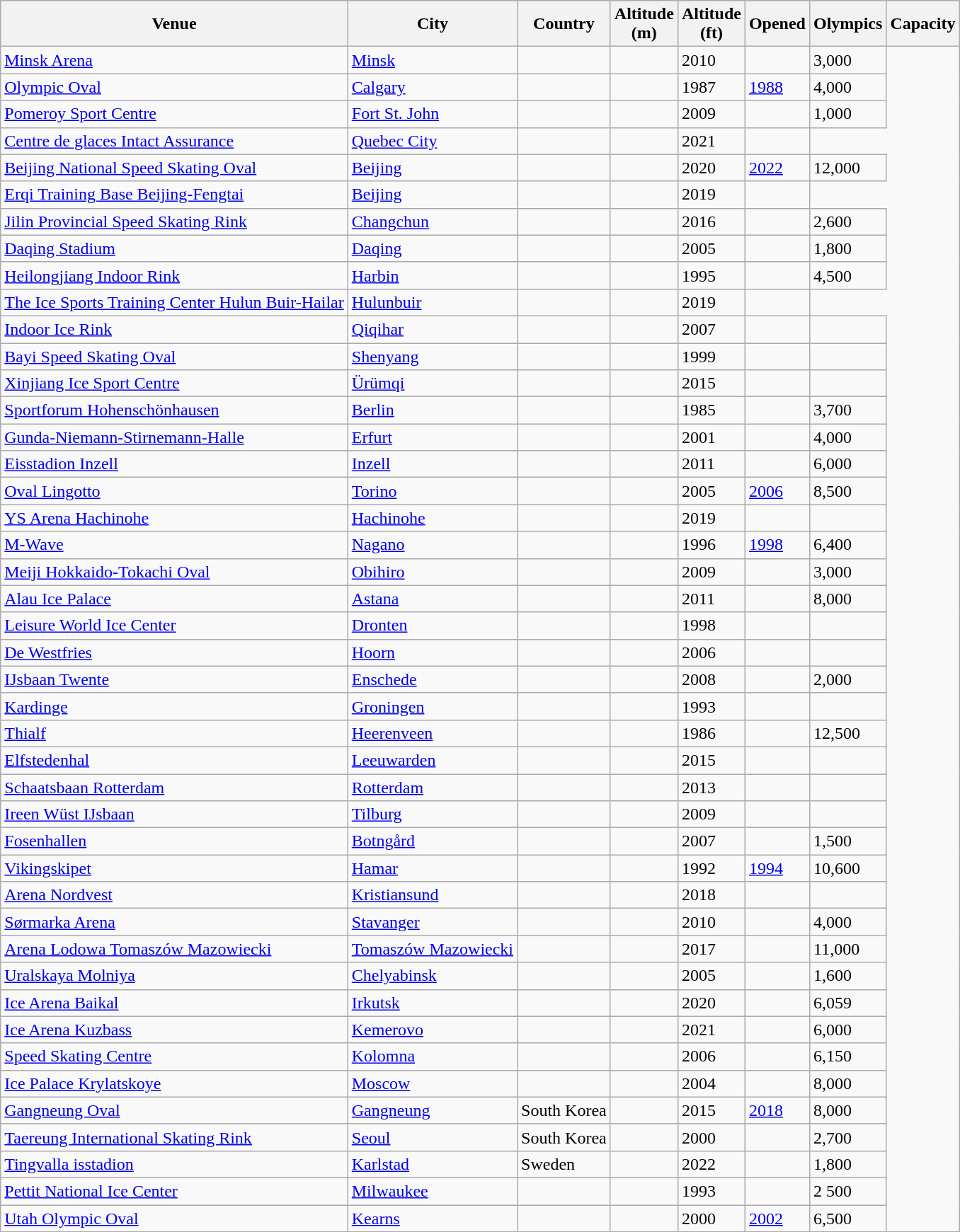<table class="wikitable sortable">
<tr>
<th>Venue</th>
<th>City</th>
<th>Country</th>
<th>Altitude<br>(m)</th>
<th>Altitude<br>(ft)</th>
<th>Opened</th>
<th>Olympics</th>
<th>Capacity</th>
</tr>
<tr>
<td><a href='#'>Minsk Arena</a></td>
<td><a href='#'>Minsk</a></td>
<td></td>
<td></td>
<td>2010</td>
<td></td>
<td>3,000</td>
</tr>
<tr>
<td><a href='#'>Olympic Oval</a></td>
<td><a href='#'>Calgary</a></td>
<td></td>
<td></td>
<td>1987</td>
<td><a href='#'>1988</a></td>
<td>4,000</td>
</tr>
<tr>
<td><a href='#'>Pomeroy Sport Centre</a></td>
<td><a href='#'>Fort St. John</a></td>
<td></td>
<td></td>
<td>2009</td>
<td></td>
<td>1,000</td>
</tr>
<tr>
<td><a href='#'>Centre de glaces Intact Assurance</a></td>
<td><a href='#'>Quebec City</a></td>
<td></td>
<td></td>
<td>2021</td>
<td></td>
</tr>
<tr>
<td><a href='#'>Beijing National Speed Skating Oval</a></td>
<td><a href='#'>Beijing</a></td>
<td></td>
<td></td>
<td>2020</td>
<td><a href='#'>2022</a></td>
<td>12,000</td>
</tr>
<tr>
<td><a href='#'>Erqi Training Base Beijing-Fengtai </a></td>
<td><a href='#'>Beijing</a></td>
<td></td>
<td></td>
<td>2019</td>
<td></td>
</tr>
<tr>
<td><a href='#'>Jilin Provincial Speed Skating Rink</a></td>
<td><a href='#'>Changchun</a></td>
<td></td>
<td></td>
<td>2016</td>
<td></td>
<td>2,600</td>
</tr>
<tr>
<td><a href='#'>Daqing Stadium</a></td>
<td><a href='#'>Daqing</a></td>
<td></td>
<td></td>
<td>2005</td>
<td></td>
<td>1,800</td>
</tr>
<tr>
<td><a href='#'>Heilongjiang Indoor Rink</a></td>
<td><a href='#'>Harbin</a></td>
<td></td>
<td></td>
<td>1995</td>
<td></td>
<td>4,500</td>
</tr>
<tr>
<td><a href='#'>The Ice Sports Training Center Hulun Buir-Hailar </a></td>
<td><a href='#'>Hulunbuir</a></td>
<td></td>
<td></td>
<td>2019</td>
<td></td>
</tr>
<tr>
<td><a href='#'>Indoor Ice Rink</a></td>
<td><a href='#'>Qiqihar</a></td>
<td></td>
<td></td>
<td>2007</td>
<td></td>
<td></td>
</tr>
<tr>
<td><a href='#'>Bayi Speed Skating Oval</a></td>
<td><a href='#'>Shenyang</a></td>
<td></td>
<td></td>
<td>1999</td>
<td></td>
<td></td>
</tr>
<tr>
<td><a href='#'>Xinjiang Ice Sport Centre</a></td>
<td><a href='#'>Ürümqi</a></td>
<td></td>
<td></td>
<td>2015</td>
<td></td>
<td></td>
</tr>
<tr>
<td><a href='#'>Sportforum Hohenschönhausen</a></td>
<td><a href='#'>Berlin</a></td>
<td></td>
<td></td>
<td>1985</td>
<td></td>
<td>3,700</td>
</tr>
<tr>
<td><a href='#'>Gunda-Niemann-Stirnemann-Halle</a></td>
<td><a href='#'>Erfurt</a></td>
<td></td>
<td></td>
<td>2001</td>
<td></td>
<td>4,000</td>
</tr>
<tr>
<td><a href='#'>Eisstadion Inzell</a></td>
<td><a href='#'>Inzell</a></td>
<td></td>
<td></td>
<td>2011</td>
<td></td>
<td>6,000</td>
</tr>
<tr>
<td><a href='#'>Oval Lingotto</a></td>
<td><a href='#'>Torino</a></td>
<td></td>
<td></td>
<td>2005</td>
<td><a href='#'>2006</a></td>
<td>8,500</td>
</tr>
<tr>
<td><a href='#'>YS Arena Hachinohe</a></td>
<td><a href='#'>Hachinohe</a></td>
<td></td>
<td></td>
<td>2019</td>
<td></td>
<td></td>
</tr>
<tr>
<td><a href='#'>M-Wave</a></td>
<td><a href='#'>Nagano</a></td>
<td></td>
<td></td>
<td>1996</td>
<td><a href='#'>1998</a></td>
<td>6,400</td>
</tr>
<tr>
<td><a href='#'>Meiji Hokkaido-Tokachi Oval</a></td>
<td><a href='#'>Obihiro</a></td>
<td></td>
<td></td>
<td>2009</td>
<td></td>
<td>3,000</td>
</tr>
<tr>
<td><a href='#'>Alau Ice Palace</a></td>
<td><a href='#'>Astana</a></td>
<td></td>
<td></td>
<td>2011</td>
<td></td>
<td>8,000</td>
</tr>
<tr>
<td><a href='#'>Leisure World Ice Center</a></td>
<td><a href='#'>Dronten</a></td>
<td></td>
<td></td>
<td>1998</td>
<td></td>
<td></td>
</tr>
<tr>
<td><a href='#'>De Westfries</a></td>
<td><a href='#'>Hoorn</a></td>
<td></td>
<td></td>
<td>2006</td>
<td></td>
<td></td>
</tr>
<tr>
<td><a href='#'>IJsbaan Twente</a></td>
<td><a href='#'>Enschede</a></td>
<td></td>
<td></td>
<td>2008</td>
<td></td>
<td>2,000</td>
</tr>
<tr>
<td><a href='#'>Kardinge</a></td>
<td><a href='#'>Groningen</a></td>
<td></td>
<td></td>
<td>1993</td>
<td></td>
<td></td>
</tr>
<tr>
<td><a href='#'>Thialf</a></td>
<td><a href='#'>Heerenveen</a></td>
<td></td>
<td></td>
<td>1986</td>
<td></td>
<td>12,500</td>
</tr>
<tr>
<td><a href='#'>Elfstedenhal</a></td>
<td><a href='#'>Leeuwarden</a></td>
<td></td>
<td></td>
<td>2015</td>
<td></td>
<td></td>
</tr>
<tr>
<td><a href='#'>Schaatsbaan Rotterdam</a></td>
<td><a href='#'>Rotterdam</a></td>
<td></td>
<td></td>
<td>2013</td>
<td></td>
<td></td>
</tr>
<tr>
<td><a href='#'>Ireen Wüst IJsbaan</a></td>
<td><a href='#'>Tilburg</a></td>
<td></td>
<td></td>
<td>2009</td>
<td></td>
<td></td>
</tr>
<tr>
<td><a href='#'>Fosenhallen</a></td>
<td><a href='#'>Botngård</a></td>
<td></td>
<td></td>
<td>2007</td>
<td></td>
<td>1,500</td>
</tr>
<tr>
<td><a href='#'>Vikingskipet</a></td>
<td><a href='#'>Hamar</a></td>
<td></td>
<td></td>
<td>1992</td>
<td><a href='#'>1994</a></td>
<td>10,600</td>
</tr>
<tr>
<td><a href='#'>Arena Nordvest</a></td>
<td><a href='#'>Kristiansund</a></td>
<td></td>
<td></td>
<td>2018</td>
<td></td>
<td></td>
</tr>
<tr>
<td><a href='#'>Sørmarka Arena</a></td>
<td><a href='#'>Stavanger</a></td>
<td></td>
<td></td>
<td>2010</td>
<td></td>
<td>4,000</td>
</tr>
<tr>
<td><a href='#'>Arena Lodowa Tomaszów Mazowiecki</a></td>
<td><a href='#'>Tomaszów Mazowiecki</a></td>
<td></td>
<td></td>
<td>2017</td>
<td></td>
<td>11,000</td>
</tr>
<tr>
<td><a href='#'>Uralskaya Molniya</a></td>
<td><a href='#'>Chelyabinsk</a></td>
<td></td>
<td></td>
<td>2005</td>
<td></td>
<td>1,600</td>
</tr>
<tr>
<td><a href='#'>Ice Arena Baikal</a></td>
<td><a href='#'>Irkutsk</a></td>
<td></td>
<td></td>
<td>2020</td>
<td></td>
<td>6,059</td>
</tr>
<tr>
<td><a href='#'>Ice Arena Kuzbass</a></td>
<td><a href='#'>Kemerovo</a></td>
<td></td>
<td></td>
<td>2021</td>
<td></td>
<td>6,000</td>
</tr>
<tr>
<td><a href='#'>Speed Skating Centre</a></td>
<td><a href='#'>Kolomna</a></td>
<td></td>
<td></td>
<td>2006</td>
<td></td>
<td>6,150</td>
</tr>
<tr>
<td><a href='#'>Ice Palace Krylatskoye</a></td>
<td><a href='#'>Moscow</a></td>
<td></td>
<td></td>
<td>2004</td>
<td></td>
<td>8,000</td>
</tr>
<tr>
<td><a href='#'>Gangneung Oval</a></td>
<td><a href='#'>Gangneung</a></td>
<td> South Korea</td>
<td></td>
<td>2015</td>
<td><a href='#'>2018</a></td>
<td>8,000</td>
</tr>
<tr>
<td><a href='#'>Taereung International Skating Rink</a></td>
<td><a href='#'>Seoul</a></td>
<td> South Korea</td>
<td></td>
<td>2000</td>
<td></td>
<td>2,700</td>
</tr>
<tr>
<td><a href='#'>Tingvalla isstadion</a></td>
<td><a href='#'>Karlstad</a></td>
<td> Sweden</td>
<td></td>
<td>2022</td>
<td></td>
<td>1,800</td>
</tr>
<tr>
<td><a href='#'>Pettit National Ice Center</a></td>
<td><a href='#'>Milwaukee</a></td>
<td></td>
<td></td>
<td>1993</td>
<td></td>
<td>2 500</td>
</tr>
<tr>
<td><a href='#'>Utah Olympic Oval</a></td>
<td><a href='#'>Kearns</a></td>
<td></td>
<td></td>
<td>2000</td>
<td><a href='#'>2002</a></td>
<td>6,500</td>
</tr>
<tr>
</tr>
</table>
